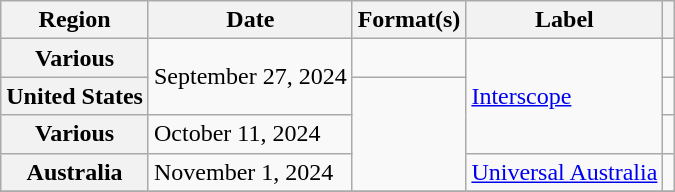<table class="wikitable plainrowheaders">
<tr>
<th scope="col">Region</th>
<th scope="col">Date</th>
<th scope="col">Format(s)</th>
<th scope="col">Label</th>
<th scope="col"></th>
</tr>
<tr>
<th scope="row">Various</th>
<td rowspan="2">September 27, 2024</td>
<td></td>
<td rowspan="3"><a href='#'>Interscope</a></td>
<td style="text-align:center"></td>
</tr>
<tr>
<th scope="row">United States</th>
<td rowspan="3"></td>
<td style="text-align:center"></td>
</tr>
<tr>
<th scope="row">Various</th>
<td>October 11, 2024</td>
<td style="text-align:center"></td>
</tr>
<tr>
<th scope="row">Australia</th>
<td>November 1, 2024</td>
<td><a href='#'>Universal Australia</a></td>
<td style="text-align:center"></td>
</tr>
<tr>
</tr>
</table>
